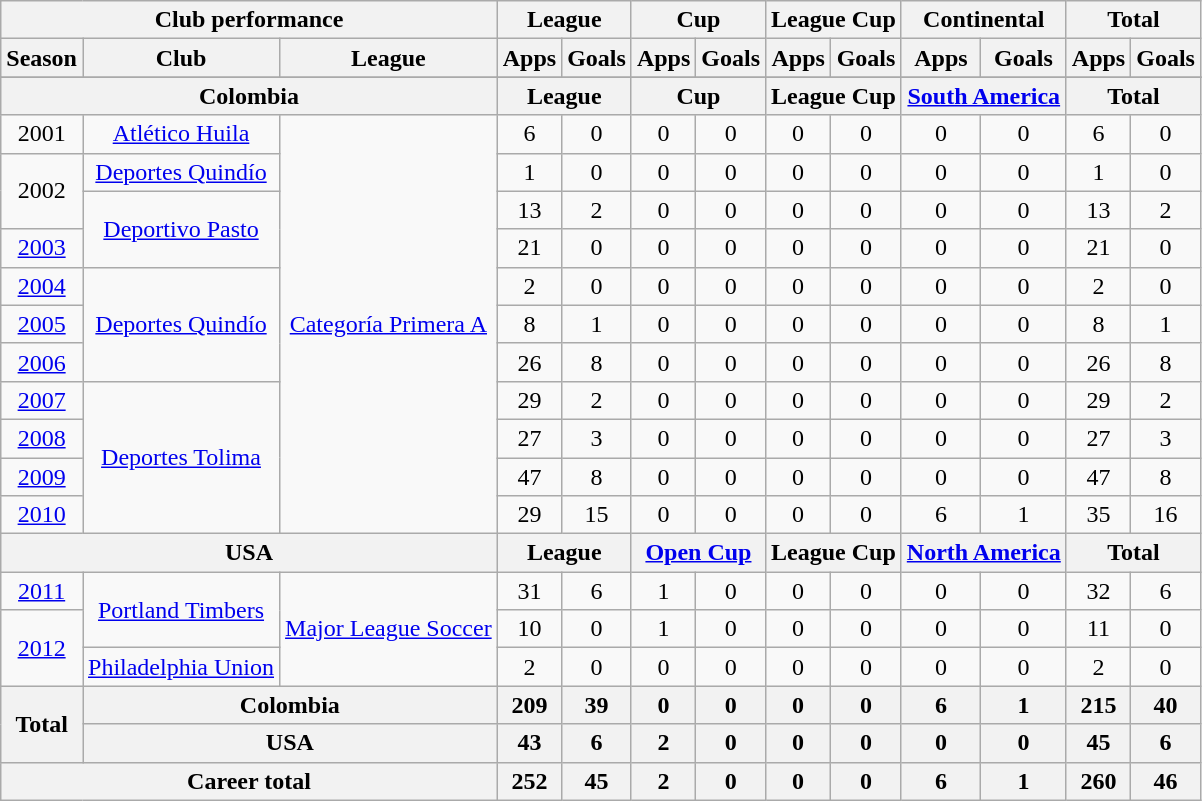<table class="wikitable" style="text-align:center">
<tr>
<th colspan=3>Club performance</th>
<th colspan=2>League</th>
<th colspan=2>Cup</th>
<th colspan=2>League Cup</th>
<th colspan=2>Continental</th>
<th colspan=2>Total</th>
</tr>
<tr>
<th>Season</th>
<th>Club</th>
<th>League</th>
<th>Apps</th>
<th>Goals</th>
<th>Apps</th>
<th>Goals</th>
<th>Apps</th>
<th>Goals</th>
<th>Apps</th>
<th>Goals</th>
<th>Apps</th>
<th>Goals</th>
</tr>
<tr>
</tr>
<tr>
<th colspan=3>Colombia</th>
<th colspan=2>League</th>
<th colspan=2>Cup</th>
<th colspan=2>League Cup</th>
<th colspan=2><a href='#'>South America</a></th>
<th colspan=2>Total</th>
</tr>
<tr>
<td>2001</td>
<td rowspan="1"><a href='#'>Atlético Huila</a></td>
<td rowspan="11"><a href='#'>Categoría Primera A</a></td>
<td>6</td>
<td>0</td>
<td>0</td>
<td>0</td>
<td>0</td>
<td>0</td>
<td>0</td>
<td>0</td>
<td>6</td>
<td>0</td>
</tr>
<tr>
<td rowspan="2">2002</td>
<td rowspan="1"><a href='#'>Deportes Quindío</a></td>
<td>1</td>
<td>0</td>
<td>0</td>
<td>0</td>
<td>0</td>
<td>0</td>
<td>0</td>
<td>0</td>
<td>1</td>
<td>0</td>
</tr>
<tr>
<td rowspan="2"><a href='#'>Deportivo Pasto</a></td>
<td>13</td>
<td>2</td>
<td>0</td>
<td>0</td>
<td>0</td>
<td>0</td>
<td>0</td>
<td>0</td>
<td>13</td>
<td>2</td>
</tr>
<tr>
<td><a href='#'>2003</a></td>
<td>21</td>
<td>0</td>
<td>0</td>
<td>0</td>
<td>0</td>
<td>0</td>
<td>0</td>
<td>0</td>
<td>21</td>
<td>0</td>
</tr>
<tr>
<td><a href='#'>2004</a></td>
<td rowspan="3"><a href='#'>Deportes Quindío</a></td>
<td>2</td>
<td>0</td>
<td>0</td>
<td>0</td>
<td>0</td>
<td>0</td>
<td>0</td>
<td>0</td>
<td>2</td>
<td>0</td>
</tr>
<tr>
<td><a href='#'>2005</a></td>
<td>8</td>
<td>1</td>
<td>0</td>
<td>0</td>
<td>0</td>
<td>0</td>
<td>0</td>
<td>0</td>
<td>8</td>
<td>1</td>
</tr>
<tr>
<td><a href='#'>2006</a></td>
<td>26</td>
<td>8</td>
<td>0</td>
<td>0</td>
<td>0</td>
<td>0</td>
<td>0</td>
<td>0</td>
<td>26</td>
<td>8</td>
</tr>
<tr>
<td><a href='#'>2007</a></td>
<td rowspan="4"><a href='#'>Deportes Tolima</a></td>
<td>29</td>
<td>2</td>
<td>0</td>
<td>0</td>
<td>0</td>
<td>0</td>
<td>0</td>
<td>0</td>
<td>29</td>
<td>2</td>
</tr>
<tr>
<td><a href='#'>2008</a></td>
<td>27</td>
<td>3</td>
<td>0</td>
<td>0</td>
<td>0</td>
<td>0</td>
<td>0</td>
<td>0</td>
<td>27</td>
<td>3</td>
</tr>
<tr>
<td><a href='#'>2009</a></td>
<td>47</td>
<td>8</td>
<td>0</td>
<td>0</td>
<td>0</td>
<td>0</td>
<td>0</td>
<td>0</td>
<td>47</td>
<td>8</td>
</tr>
<tr>
<td><a href='#'>2010</a></td>
<td>29</td>
<td>15</td>
<td>0</td>
<td>0</td>
<td>0</td>
<td>0</td>
<td>6</td>
<td>1</td>
<td>35</td>
<td>16</td>
</tr>
<tr>
<th colspan=3>USA</th>
<th colspan=2>League</th>
<th colspan=2><a href='#'>Open Cup</a></th>
<th colspan=2>League Cup</th>
<th colspan=2><a href='#'>North America</a></th>
<th colspan=2>Total</th>
</tr>
<tr>
<td><a href='#'>2011</a></td>
<td rowspan="2"><a href='#'>Portland Timbers</a></td>
<td rowspan="3"><a href='#'>Major League Soccer</a></td>
<td>31</td>
<td>6</td>
<td>1</td>
<td>0</td>
<td>0</td>
<td>0</td>
<td>0</td>
<td>0</td>
<td>32</td>
<td>6</td>
</tr>
<tr>
<td rowspan="2"><a href='#'>2012</a></td>
<td>10</td>
<td>0</td>
<td>1</td>
<td>0</td>
<td>0</td>
<td>0</td>
<td>0</td>
<td>0</td>
<td>11</td>
<td>0</td>
</tr>
<tr>
<td rowspan="1"><a href='#'>Philadelphia Union</a></td>
<td>2</td>
<td>0</td>
<td>0</td>
<td>0</td>
<td>0</td>
<td>0</td>
<td>0</td>
<td>0</td>
<td>2</td>
<td>0</td>
</tr>
<tr>
<th rowspan=2>Total</th>
<th colspan=2>Colombia</th>
<th>209</th>
<th>39</th>
<th>0</th>
<th>0</th>
<th>0</th>
<th>0</th>
<th>6</th>
<th>1</th>
<th>215</th>
<th>40</th>
</tr>
<tr>
<th colspan=2>USA</th>
<th>43</th>
<th>6</th>
<th>2</th>
<th>0</th>
<th>0</th>
<th>0</th>
<th>0</th>
<th>0</th>
<th>45</th>
<th>6</th>
</tr>
<tr>
<th colspan=3>Career total</th>
<th>252</th>
<th>45</th>
<th>2</th>
<th>0</th>
<th>0</th>
<th>0</th>
<th>6</th>
<th>1</th>
<th>260</th>
<th>46</th>
</tr>
</table>
